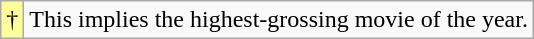<table class="wikitable">
<tr>
<td style="background-color:#FFFF99">†</td>
<td>This implies the highest-grossing movie of the year.</td>
</tr>
</table>
